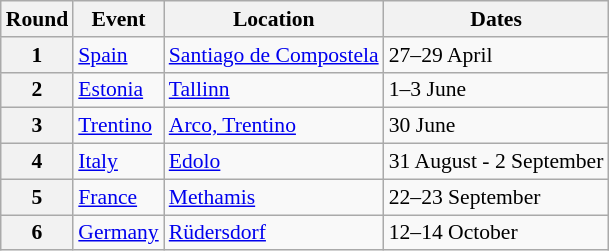<table class="wikitable" style="font-size: 90%">
<tr>
<th>Round</th>
<th>Event</th>
<th>Location</th>
<th>Dates</th>
</tr>
<tr>
<th>1</th>
<td> <a href='#'>Spain</a></td>
<td><a href='#'>Santiago de Compostela</a></td>
<td>27–29 April</td>
</tr>
<tr>
<th>2</th>
<td> <a href='#'>Estonia</a></td>
<td><a href='#'>Tallinn</a></td>
<td>1–3 June</td>
</tr>
<tr>
<th>3</th>
<td> <a href='#'>Trentino</a></td>
<td><a href='#'>Arco, Trentino</a></td>
<td>30 June</td>
</tr>
<tr>
<th>4</th>
<td> <a href='#'>Italy</a></td>
<td><a href='#'>Edolo</a></td>
<td>31 August - 2 September</td>
</tr>
<tr>
<th>5</th>
<td> <a href='#'>France</a></td>
<td><a href='#'>Methamis</a></td>
<td>22–23 September</td>
</tr>
<tr>
<th>6</th>
<td> <a href='#'>Germany</a></td>
<td><a href='#'>Rüdersdorf</a></td>
<td>12–14 October</td>
</tr>
</table>
